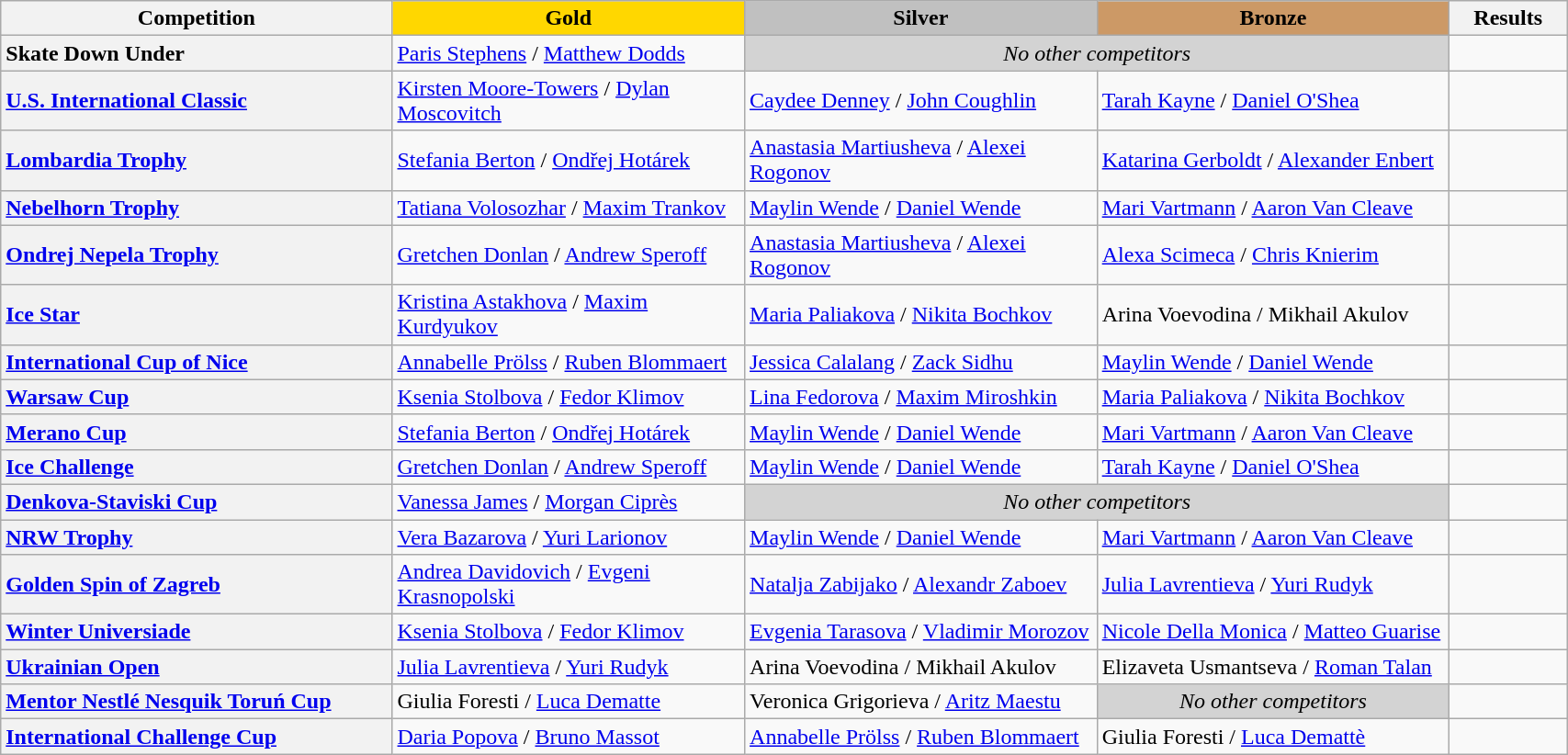<table class="wikitable unsortable" style="text-align:left; width:90%;">
<tr>
<th scope="col" style="text-align:center; width:25%">Competition</th>
<td scope="col" style="text-align:center; width:22.5%; background:gold"><strong>Gold</strong></td>
<td scope="col" style="text-align:center; width:22.5%; background:silver"><strong>Silver</strong></td>
<td scope="col" style="text-align:center; width:22.5%; background:#c96"><strong>Bronze</strong></td>
<th scope="col" style="text-align:center; width:7.5%">Results</th>
</tr>
<tr>
<th scope="row" style="text-align:left"> Skate Down Under</th>
<td> <a href='#'>Paris Stephens</a> / <a href='#'>Matthew Dodds</a></td>
<td colspan="2" align="center" bgcolor="lightgray"><em>No other competitors</em></td>
<td></td>
</tr>
<tr>
<th scope="row" style="text-align:left"> <a href='#'>U.S. International Classic</a></th>
<td> <a href='#'>Kirsten Moore-Towers</a> / <a href='#'>Dylan Moscovitch</a></td>
<td> <a href='#'>Caydee Denney</a> / <a href='#'>John Coughlin</a></td>
<td> <a href='#'>Tarah Kayne</a> / <a href='#'>Daniel O'Shea</a></td>
<td></td>
</tr>
<tr>
<th scope="row" style="text-align:left"> <a href='#'>Lombardia Trophy</a></th>
<td> <a href='#'>Stefania Berton</a> / <a href='#'>Ondřej Hotárek</a></td>
<td> <a href='#'>Anastasia Martiusheva</a> / <a href='#'>Alexei Rogonov</a></td>
<td> <a href='#'>Katarina Gerboldt</a> / <a href='#'>Alexander Enbert</a></td>
<td></td>
</tr>
<tr>
<th scope="row" style="text-align:left"> <a href='#'>Nebelhorn Trophy</a></th>
<td> <a href='#'>Tatiana Volosozhar</a> / <a href='#'>Maxim Trankov</a></td>
<td> <a href='#'>Maylin Wende</a> / <a href='#'>Daniel Wende</a></td>
<td> <a href='#'>Mari Vartmann</a> / <a href='#'>Aaron Van Cleave</a></td>
<td></td>
</tr>
<tr>
<th scope="row" style="text-align:left"> <a href='#'>Ondrej Nepela Trophy</a></th>
<td> <a href='#'>Gretchen Donlan</a> / <a href='#'>Andrew Speroff</a></td>
<td> <a href='#'>Anastasia Martiusheva</a> / <a href='#'>Alexei Rogonov</a></td>
<td> <a href='#'>Alexa Scimeca</a> / <a href='#'>Chris Knierim</a></td>
<td></td>
</tr>
<tr>
<th scope="row" style="text-align:left"> <a href='#'>Ice Star</a></th>
<td> <a href='#'>Kristina Astakhova</a> / <a href='#'>Maxim Kurdyukov</a></td>
<td> <a href='#'>Maria Paliakova</a> / <a href='#'>Nikita Bochkov</a></td>
<td> Arina Voevodina / Mikhail Akulov</td>
<td></td>
</tr>
<tr>
<th scope="row" style="text-align:left"> <a href='#'>International Cup of Nice</a></th>
<td> <a href='#'>Annabelle Prölss</a> / <a href='#'>Ruben Blommaert</a></td>
<td> <a href='#'>Jessica Calalang</a> / <a href='#'>Zack Sidhu</a></td>
<td> <a href='#'>Maylin Wende</a> / <a href='#'>Daniel Wende</a></td>
<td></td>
</tr>
<tr>
<th scope="row" style="text-align:left"> <a href='#'>Warsaw Cup</a></th>
<td> <a href='#'>Ksenia Stolbova</a> / <a href='#'>Fedor Klimov</a></td>
<td> <a href='#'>Lina Fedorova</a> / <a href='#'>Maxim Miroshkin</a></td>
<td> <a href='#'>Maria Paliakova</a> / <a href='#'>Nikita Bochkov</a></td>
<td></td>
</tr>
<tr>
<th scope="row" style="text-align:left"> <a href='#'>Merano Cup</a></th>
<td> <a href='#'>Stefania Berton</a> / <a href='#'>Ondřej Hotárek</a></td>
<td> <a href='#'>Maylin Wende</a> / <a href='#'>Daniel Wende</a></td>
<td> <a href='#'>Mari Vartmann</a> / <a href='#'>Aaron Van Cleave</a></td>
<td></td>
</tr>
<tr>
<th scope="row" style="text-align:left"> <a href='#'>Ice Challenge</a></th>
<td> <a href='#'>Gretchen Donlan</a> / <a href='#'>Andrew Speroff</a></td>
<td> <a href='#'>Maylin Wende</a> / <a href='#'>Daniel Wende</a></td>
<td> <a href='#'>Tarah Kayne</a> / <a href='#'>Daniel O'Shea</a></td>
<td></td>
</tr>
<tr>
<th scope="row" style="text-align:left"> <a href='#'>Denkova-Staviski Cup</a></th>
<td> <a href='#'>Vanessa James</a> / <a href='#'>Morgan Ciprès</a></td>
<td colspan="2" align="center" bgcolor="lightgray"><em>No other competitors</em></td>
<td></td>
</tr>
<tr>
<th scope="row" style="text-align:left"> <a href='#'>NRW Trophy</a></th>
<td> <a href='#'>Vera Bazarova</a> / <a href='#'>Yuri Larionov</a></td>
<td> <a href='#'>Maylin Wende</a> / <a href='#'>Daniel Wende</a></td>
<td> <a href='#'>Mari Vartmann</a> / <a href='#'>Aaron Van Cleave</a></td>
<td></td>
</tr>
<tr>
<th scope="row" style="text-align:left"> <a href='#'>Golden Spin of Zagreb</a></th>
<td> <a href='#'>Andrea Davidovich</a> / <a href='#'>Evgeni Krasnopolski</a></td>
<td> <a href='#'>Natalja Zabijako</a> / <a href='#'>Alexandr Zaboev</a></td>
<td> <a href='#'>Julia Lavrentieva</a> / <a href='#'>Yuri Rudyk</a></td>
<td></td>
</tr>
<tr>
<th scope="row" style="text-align:left"> <a href='#'>Winter Universiade</a></th>
<td> <a href='#'>Ksenia Stolbova</a> / <a href='#'>Fedor Klimov</a></td>
<td> <a href='#'>Evgenia Tarasova</a> / <a href='#'>Vladimir Morozov</a></td>
<td> <a href='#'>Nicole Della Monica</a> / <a href='#'>Matteo Guarise</a></td>
<td></td>
</tr>
<tr>
<th scope="row" style="text-align:left"> <a href='#'>Ukrainian Open</a></th>
<td> <a href='#'>Julia Lavrentieva</a> / <a href='#'>Yuri Rudyk</a></td>
<td> Arina Voevodina / Mikhail Akulov</td>
<td> Elizaveta Usmantseva / <a href='#'>Roman Talan</a></td>
<td></td>
</tr>
<tr>
<th scope="row" style="text-align:left"> <a href='#'>Mentor Nestlé Nesquik Toruń Cup</a></th>
<td> Giulia Foresti / <a href='#'>Luca Dematte</a></td>
<td> Veronica Grigorieva / <a href='#'>Aritz Maestu</a></td>
<td align="center" bgcolor="lightgray"><em>No other competitors</em></td>
<td></td>
</tr>
<tr>
<th scope="row" style="text-align:left"> <a href='#'>International Challenge Cup</a></th>
<td> <a href='#'>Daria Popova</a> / <a href='#'>Bruno Massot</a></td>
<td> <a href='#'>Annabelle Prölss</a> / <a href='#'>Ruben Blommaert</a></td>
<td> Giulia Foresti / <a href='#'>Luca Demattè</a></td>
<td></td>
</tr>
</table>
